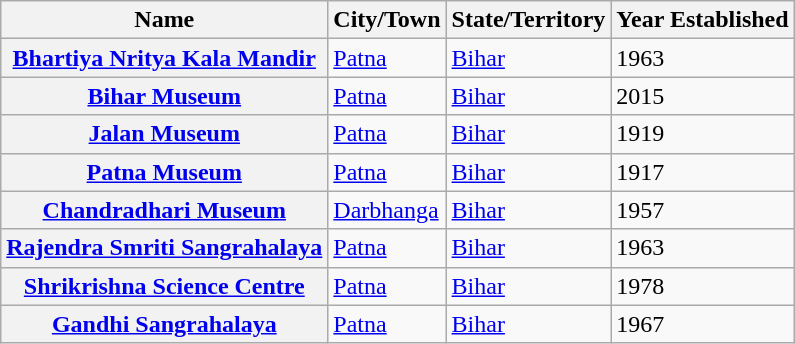<table class="wikitable sortable">
<tr>
<th scope=col>Name</th>
<th scope=col>City/Town</th>
<th scope=col>State/Territory</th>
<th scope=col>Year Established</th>
</tr>
<tr>
<th scope=row><a href='#'>Bhartiya Nritya Kala Mandir</a></th>
<td><a href='#'>Patna</a></td>
<td><a href='#'>Bihar</a></td>
<td>1963</td>
</tr>
<tr>
<th scope=row><a href='#'>Bihar Museum</a></th>
<td><a href='#'>Patna</a></td>
<td><a href='#'>Bihar</a></td>
<td>2015</td>
</tr>
<tr>
<th scope=row><a href='#'>Jalan Museum</a></th>
<td><a href='#'>Patna</a></td>
<td><a href='#'>Bihar</a></td>
<td>1919</td>
</tr>
<tr>
<th scope=row><a href='#'>Patna Museum</a></th>
<td><a href='#'>Patna</a></td>
<td><a href='#'>Bihar</a></td>
<td>1917</td>
</tr>
<tr>
<th scope=row><a href='#'>Chandradhari Museum</a></th>
<td><a href='#'>Darbhanga</a></td>
<td><a href='#'>Bihar</a></td>
<td>1957</td>
</tr>
<tr>
<th scope=row><a href='#'>Rajendra Smriti Sangrahalaya</a></th>
<td><a href='#'>Patna</a></td>
<td><a href='#'>Bihar</a></td>
<td>1963</td>
</tr>
<tr>
<th scope=row><a href='#'>Shrikrishna Science Centre</a></th>
<td><a href='#'>Patna</a></td>
<td><a href='#'>Bihar</a></td>
<td>1978</td>
</tr>
<tr>
<th scope=row><a href='#'>Gandhi Sangrahalaya</a></th>
<td><a href='#'>Patna</a></td>
<td><a href='#'>Bihar</a></td>
<td>1967</td>
</tr>
</table>
